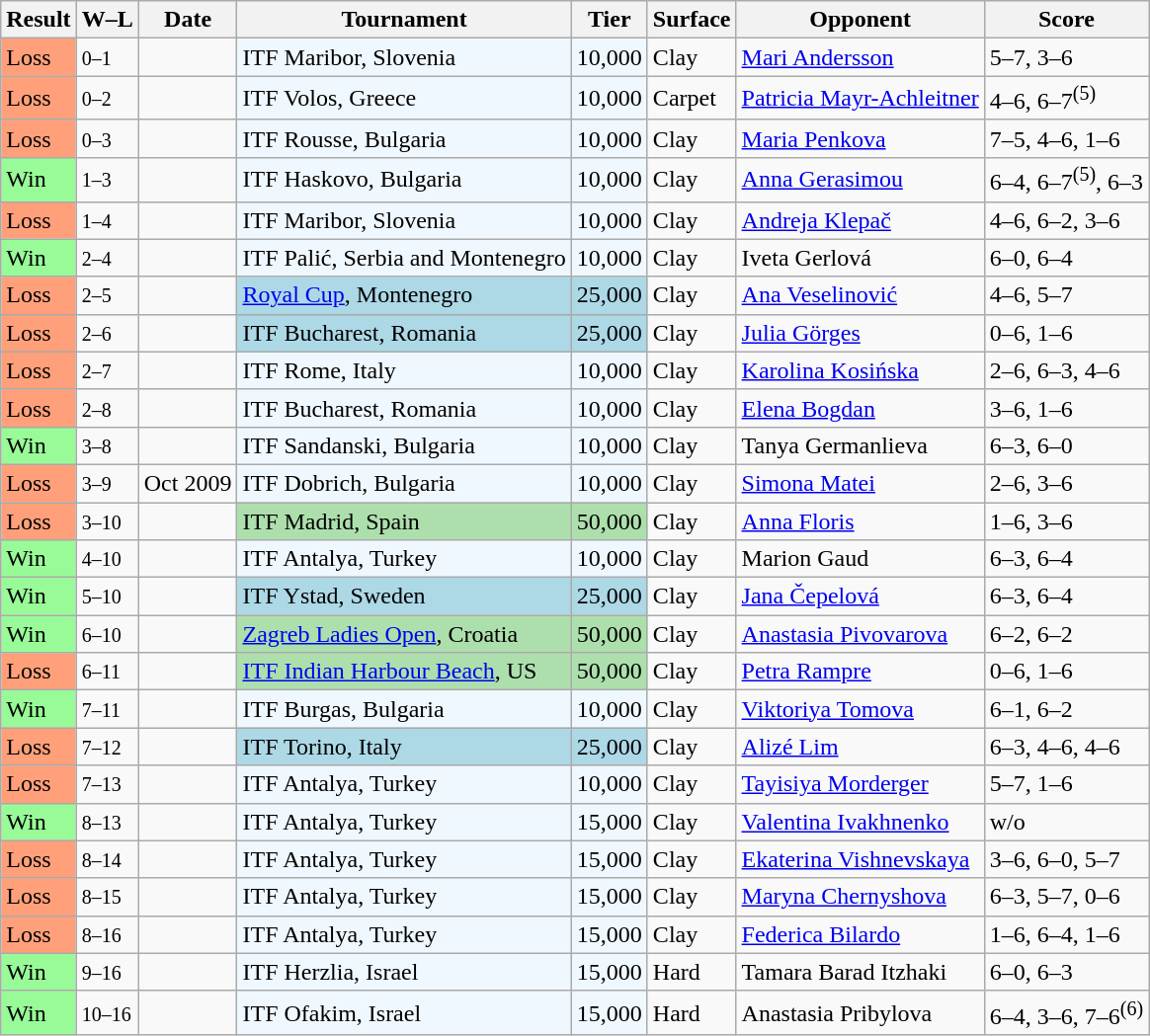<table class="sortable wikitable">
<tr>
<th>Result</th>
<th class="unsortable">W–L</th>
<th>Date</th>
<th>Tournament</th>
<th>Tier</th>
<th>Surface</th>
<th>Opponent</th>
<th class="unsortable">Score</th>
</tr>
<tr>
<td style="background:#ffa07a;">Loss</td>
<td><small>0–1</small></td>
<td></td>
<td style="background:#f0f8ff;">ITF Maribor, Slovenia</td>
<td style="background:#f0f8ff;">10,000</td>
<td>Clay</td>
<td> <a href='#'>Mari Andersson</a></td>
<td>5–7, 3–6</td>
</tr>
<tr>
<td style="background:#ffa07a;">Loss</td>
<td><small>0–2</small></td>
<td></td>
<td style="background:#f0f8ff;">ITF Volos, Greece</td>
<td style="background:#f0f8ff;">10,000</td>
<td>Carpet</td>
<td> <a href='#'>Patricia Mayr-Achleitner</a></td>
<td>4–6, 6–7<sup>(5)</sup></td>
</tr>
<tr>
<td style="background:#ffa07a;">Loss</td>
<td><small>0–3</small></td>
<td></td>
<td style="background:#f0f8ff;">ITF Rousse, Bulgaria</td>
<td style="background:#f0f8ff;">10,000</td>
<td>Clay</td>
<td> <a href='#'>Maria Penkova</a></td>
<td>7–5, 4–6, 1–6</td>
</tr>
<tr>
<td style="background:#98fb98;">Win</td>
<td><small>1–3</small></td>
<td></td>
<td style="background:#f0f8ff;">ITF Haskovo, Bulgaria</td>
<td style="background:#f0f8ff;">10,000</td>
<td>Clay</td>
<td> <a href='#'>Anna Gerasimou</a></td>
<td>6–4, 6–7<sup>(5)</sup>, 6–3</td>
</tr>
<tr>
<td style="background:#ffa07a;">Loss</td>
<td><small>1–4</small></td>
<td></td>
<td style="background:#f0f8ff;">ITF Maribor, Slovenia</td>
<td style="background:#f0f8ff;">10,000</td>
<td>Clay</td>
<td> <a href='#'>Andreja Klepač</a></td>
<td>4–6, 6–2, 3–6</td>
</tr>
<tr>
<td style="background:#98fb98;">Win</td>
<td><small>2–4</small></td>
<td></td>
<td style="background:#f0f8ff;">ITF Palić, Serbia and Montenegro</td>
<td style="background:#f0f8ff;">10,000</td>
<td>Clay</td>
<td> Iveta Gerlová</td>
<td>6–0, 6–4</td>
</tr>
<tr>
<td style="background:#ffa07a;">Loss</td>
<td><small>2–5</small></td>
<td></td>
<td style="background:lightblue;"><a href='#'>Royal Cup</a>, Montenegro</td>
<td style="background:lightblue;">25,000</td>
<td>Clay</td>
<td> <a href='#'>Ana Veselinović</a></td>
<td>4–6, 5–7</td>
</tr>
<tr>
<td style="background:#ffa07a;">Loss</td>
<td><small>2–6</small></td>
<td></td>
<td style="background:lightblue;">ITF Bucharest, Romania</td>
<td style="background:lightblue;">25,000</td>
<td>Clay</td>
<td> <a href='#'>Julia Görges</a></td>
<td>0–6, 1–6</td>
</tr>
<tr>
<td style="background:#ffa07a;">Loss</td>
<td><small>2–7</small></td>
<td></td>
<td style="background:#f0f8ff;">ITF Rome, Italy</td>
<td style="background:#f0f8ff;">10,000</td>
<td>Clay</td>
<td> <a href='#'>Karolina Kosińska</a></td>
<td>2–6, 6–3, 4–6</td>
</tr>
<tr>
<td style="background:#ffa07a;">Loss</td>
<td><small>2–8</small></td>
<td></td>
<td style="background:#f0f8ff;">ITF Bucharest, Romania</td>
<td style="background:#f0f8ff;">10,000</td>
<td>Clay</td>
<td> <a href='#'>Elena Bogdan</a></td>
<td>3–6, 1–6</td>
</tr>
<tr>
<td style="background:#98fb98;">Win</td>
<td><small>3–8</small></td>
<td></td>
<td style="background:#f0f8ff;">ITF Sandanski, Bulgaria</td>
<td style="background:#f0f8ff;">10,000</td>
<td>Clay</td>
<td> Tanya Germanlieva</td>
<td>6–3, 6–0</td>
</tr>
<tr>
<td style="background:#ffa07a;">Loss</td>
<td><small>3–9</small></td>
<td>Oct 2009</td>
<td style="background:#f0f8ff;">ITF Dobrich, Bulgaria</td>
<td style="background:#f0f8ff;">10,000</td>
<td>Clay</td>
<td> <a href='#'>Simona Matei</a></td>
<td>2–6, 3–6</td>
</tr>
<tr>
<td style="background:#ffa07a;">Loss</td>
<td><small>3–10</small></td>
<td></td>
<td style="background:#addfad;">ITF Madrid, Spain</td>
<td style="background:#addfad;">50,000</td>
<td>Clay</td>
<td> <a href='#'>Anna Floris</a></td>
<td>1–6, 3–6</td>
</tr>
<tr>
<td style="background:#98fb98;">Win</td>
<td><small>4–10</small></td>
<td></td>
<td style="background:#f0f8ff;">ITF Antalya, Turkey</td>
<td style="background:#f0f8ff;">10,000</td>
<td>Clay</td>
<td> Marion Gaud</td>
<td>6–3, 6–4</td>
</tr>
<tr>
<td style="background:#98fb98;">Win</td>
<td><small>5–10</small></td>
<td></td>
<td style="background:lightblue;">ITF Ystad, Sweden</td>
<td style="background:lightblue;">25,000</td>
<td>Clay</td>
<td> <a href='#'>Jana Čepelová</a></td>
<td>6–3, 6–4</td>
</tr>
<tr>
<td style="background:#98fb98;">Win</td>
<td><small>6–10</small></td>
<td><a href='#'></a></td>
<td style="background:#addfad;"><a href='#'>Zagreb Ladies Open</a>, Croatia</td>
<td style="background:#addfad;">50,000</td>
<td>Clay</td>
<td> <a href='#'>Anastasia Pivovarova</a></td>
<td>6–2, 6–2</td>
</tr>
<tr>
<td style="background:#ffa07a;">Loss</td>
<td><small>6–11</small></td>
<td><a href='#'></a></td>
<td style="background:#addfad;"><a href='#'>ITF Indian Harbour Beach</a>, US</td>
<td style="background:#addfad;">50,000</td>
<td>Clay</td>
<td> <a href='#'>Petra Rampre</a></td>
<td>0–6, 1–6</td>
</tr>
<tr>
<td style="background:#98fb98;">Win</td>
<td><small>7–11</small></td>
<td></td>
<td style="background:#f0f8ff;">ITF Burgas, Bulgaria</td>
<td style="background:#f0f8ff;">10,000</td>
<td>Clay</td>
<td> <a href='#'>Viktoriya Tomova</a></td>
<td>6–1, 6–2</td>
</tr>
<tr>
<td style="background:#ffa07a;">Loss</td>
<td><small>7–12</small></td>
<td></td>
<td style="background:lightblue;">ITF Torino, Italy</td>
<td style="background:lightblue;">25,000</td>
<td>Clay</td>
<td> <a href='#'>Alizé Lim</a></td>
<td>6–3, 4–6, 4–6</td>
</tr>
<tr>
<td style="background:#ffa07a;">Loss</td>
<td><small>7–13</small></td>
<td></td>
<td style="background:#f0f8ff;">ITF Antalya, Turkey</td>
<td style="background:#f0f8ff;">10,000</td>
<td>Clay</td>
<td> <a href='#'>Tayisiya Morderger</a></td>
<td>5–7, 1–6</td>
</tr>
<tr>
<td style="background:#98fb98;">Win</td>
<td><small>8–13</small></td>
<td></td>
<td style="background:#f0f8ff;">ITF Antalya, Turkey</td>
<td style="background:#f0f8ff;">15,000</td>
<td>Clay</td>
<td> <a href='#'>Valentina Ivakhnenko</a></td>
<td>w/o</td>
</tr>
<tr>
<td style="background:#ffa07a;">Loss</td>
<td><small>8–14</small></td>
<td></td>
<td style="background:#f0f8ff;">ITF Antalya, Turkey</td>
<td style="background:#f0f8ff;">15,000</td>
<td>Clay</td>
<td> <a href='#'>Ekaterina Vishnevskaya</a></td>
<td>3–6, 6–0, 5–7</td>
</tr>
<tr>
<td style="background:#ffa07a;">Loss</td>
<td><small>8–15</small></td>
<td></td>
<td style="background:#f0f8ff;">ITF Antalya, Turkey</td>
<td style="background:#f0f8ff;">15,000</td>
<td>Clay</td>
<td> <a href='#'>Maryna Chernyshova</a></td>
<td>6–3, 5–7, 0–6</td>
</tr>
<tr>
<td style="background:#ffa07a;">Loss</td>
<td><small>8–16</small></td>
<td></td>
<td style="background:#f0f8ff;">ITF Antalya, Turkey</td>
<td style="background:#f0f8ff;">15,000</td>
<td>Clay</td>
<td> <a href='#'>Federica Bilardo</a></td>
<td>1–6, 6–4, 1–6</td>
</tr>
<tr>
<td style="background:#98fb98;">Win</td>
<td><small>9–16</small></td>
<td></td>
<td style="background:#f0f8ff;">ITF Herzlia, Israel</td>
<td style="background:#f0f8ff;">15,000</td>
<td>Hard</td>
<td> Tamara Barad Itzhaki</td>
<td>6–0, 6–3</td>
</tr>
<tr>
<td style="background:#98fb98;">Win</td>
<td><small>10–16</small></td>
<td></td>
<td style="background:#f0f8ff;">ITF Ofakim, Israel</td>
<td style="background:#f0f8ff;">15,000</td>
<td>Hard</td>
<td> Anastasia Pribylova</td>
<td>6–4, 3–6, 7–6<sup>(6)</sup></td>
</tr>
</table>
